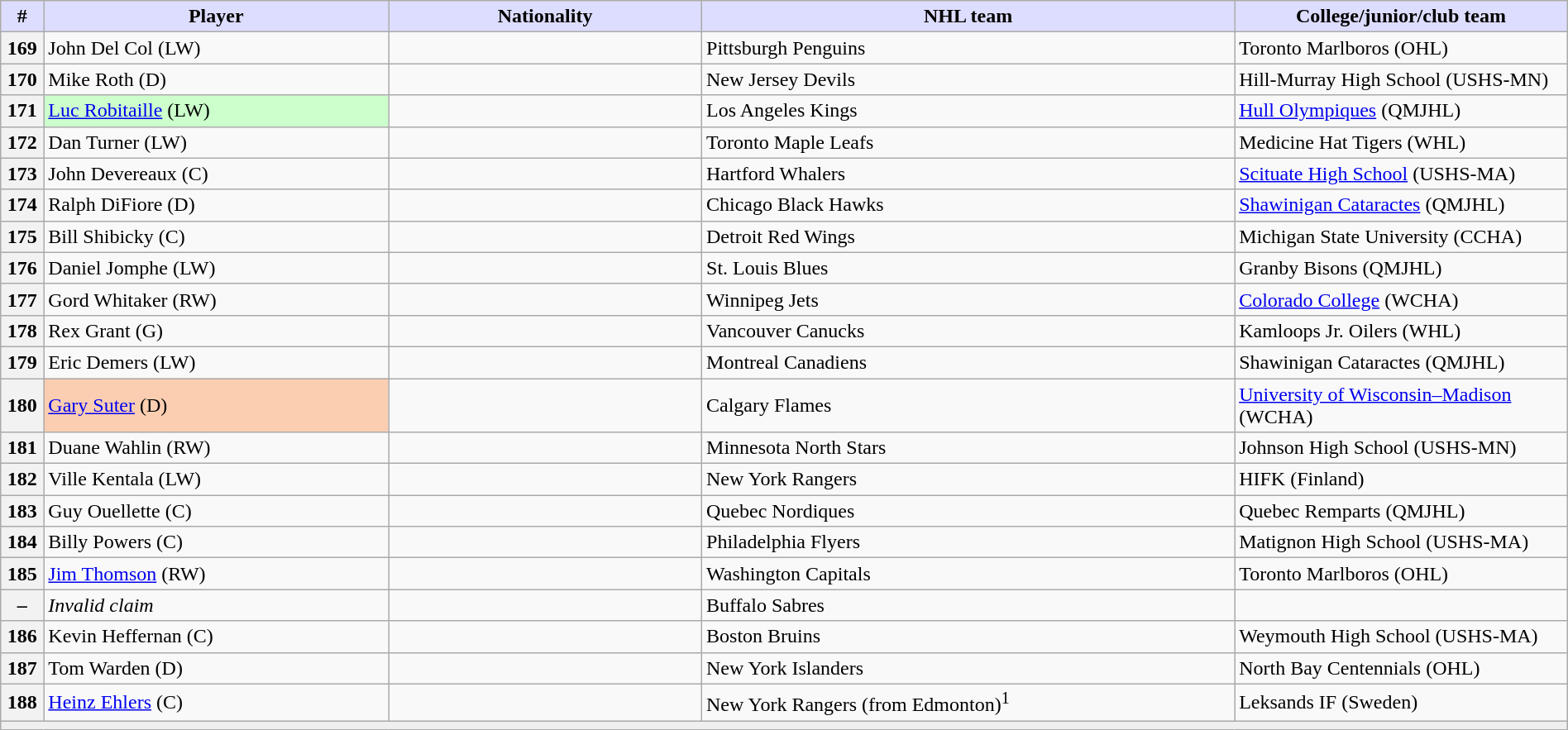<table class="wikitable" style="width: 100%">
<tr>
<th style="background:#ddf; width:2.75%;">#</th>
<th style="background:#ddf; width:22.0%;">Player</th>
<th style="background:#ddf; width:20.0%;">Nationality</th>
<th style="background:#ddf; width:34.0%;">NHL team</th>
<th style="background:#ddf; width:100.0%;">College/junior/club team</th>
</tr>
<tr>
<th>169</th>
<td>John Del Col (LW)</td>
<td></td>
<td>Pittsburgh Penguins</td>
<td>Toronto Marlboros (OHL)</td>
</tr>
<tr>
<th>170</th>
<td>Mike Roth (D)</td>
<td></td>
<td>New Jersey Devils</td>
<td>Hill-Murray High School (USHS-MN)</td>
</tr>
<tr>
<th>171</th>
<td bgcolor="#CCFFCC"><a href='#'>Luc Robitaille</a> (LW)</td>
<td></td>
<td>Los Angeles Kings</td>
<td><a href='#'>Hull Olympiques</a> (QMJHL)</td>
</tr>
<tr>
<th>172</th>
<td>Dan Turner (LW)</td>
<td></td>
<td>Toronto Maple Leafs</td>
<td>Medicine Hat Tigers (WHL)</td>
</tr>
<tr>
<th>173</th>
<td>John Devereaux (C)</td>
<td></td>
<td>Hartford Whalers</td>
<td><a href='#'>Scituate High School</a> (USHS-MA)</td>
</tr>
<tr>
<th>174</th>
<td>Ralph DiFiore (D)</td>
<td></td>
<td>Chicago Black Hawks</td>
<td><a href='#'>Shawinigan Cataractes</a> (QMJHL)</td>
</tr>
<tr>
<th>175</th>
<td>Bill Shibicky (C)</td>
<td></td>
<td>Detroit Red Wings</td>
<td>Michigan State University (CCHA)</td>
</tr>
<tr>
<th>176</th>
<td>Daniel Jomphe (LW)</td>
<td></td>
<td>St. Louis Blues</td>
<td>Granby Bisons (QMJHL)</td>
</tr>
<tr>
<th>177</th>
<td>Gord Whitaker (RW)</td>
<td></td>
<td>Winnipeg Jets</td>
<td><a href='#'>Colorado College</a> (WCHA)</td>
</tr>
<tr>
<th>178</th>
<td>Rex Grant (G)</td>
<td></td>
<td>Vancouver Canucks</td>
<td>Kamloops Jr. Oilers (WHL)</td>
</tr>
<tr>
<th>179</th>
<td>Eric Demers (LW)</td>
<td></td>
<td>Montreal Canadiens</td>
<td>Shawinigan Cataractes (QMJHL)</td>
</tr>
<tr>
<th>180</th>
<td bgcolor="#FBCEB1"><a href='#'>Gary Suter</a> (D)</td>
<td></td>
<td>Calgary Flames</td>
<td><a href='#'>University of Wisconsin–Madison</a> (WCHA)</td>
</tr>
<tr>
<th>181</th>
<td>Duane Wahlin (RW)</td>
<td></td>
<td>Minnesota North Stars</td>
<td>Johnson High School (USHS-MN)</td>
</tr>
<tr>
<th>182</th>
<td>Ville Kentala (LW)</td>
<td></td>
<td>New York Rangers</td>
<td>HIFK (Finland)</td>
</tr>
<tr>
<th>183</th>
<td>Guy Ouellette (C)</td>
<td></td>
<td>Quebec Nordiques</td>
<td>Quebec Remparts (QMJHL)</td>
</tr>
<tr>
<th>184</th>
<td>Billy Powers (C)</td>
<td></td>
<td>Philadelphia Flyers</td>
<td>Matignon High School (USHS-MA)</td>
</tr>
<tr>
<th>185</th>
<td><a href='#'>Jim Thomson</a> (RW)</td>
<td></td>
<td>Washington Capitals</td>
<td>Toronto Marlboros (OHL)</td>
</tr>
<tr>
<th>–</th>
<td><em>Invalid claim</em></td>
<td></td>
<td>Buffalo Sabres</td>
<td></td>
</tr>
<tr>
<th>186</th>
<td>Kevin Heffernan (C)</td>
<td></td>
<td>Boston Bruins</td>
<td>Weymouth High School (USHS-MA)</td>
</tr>
<tr>
<th>187</th>
<td>Tom Warden (D)</td>
<td></td>
<td>New York Islanders</td>
<td>North Bay Centennials (OHL)</td>
</tr>
<tr>
<th>188</th>
<td><a href='#'>Heinz Ehlers</a> (C)</td>
<td></td>
<td>New York Rangers (from Edmonton)<sup>1</sup></td>
<td>Leksands IF (Sweden)</td>
</tr>
<tr>
<td align=center colspan="6" bgcolor="#efefef"></td>
</tr>
</table>
